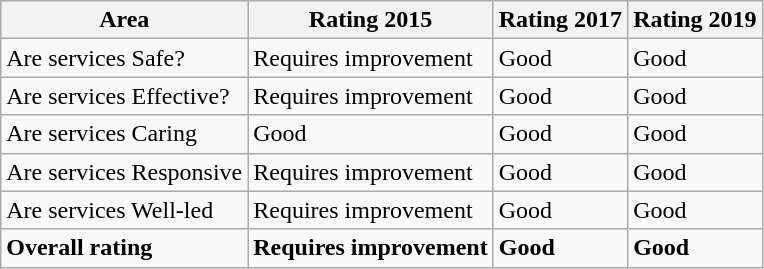<table class="wikitable">
<tr>
<th>Area</th>
<th>Rating 2015</th>
<th>Rating 2017</th>
<th>Rating 2019</th>
</tr>
<tr>
<td>Are services Safe?</td>
<td>Requires improvement</td>
<td>Good</td>
<td>Good</td>
</tr>
<tr>
<td>Are services Effective?</td>
<td>Requires improvement</td>
<td>Good</td>
<td>Good</td>
</tr>
<tr>
<td>Are services Caring</td>
<td>Good</td>
<td>Good</td>
<td>Good</td>
</tr>
<tr>
<td>Are services Responsive</td>
<td>Requires improvement</td>
<td>Good</td>
<td>Good</td>
</tr>
<tr>
<td>Are services Well-led</td>
<td>Requires improvement</td>
<td>Good</td>
<td>Good</td>
</tr>
<tr>
<td><strong>Overall rating</strong></td>
<td><strong>Requires improvement</strong></td>
<td><strong>Good</strong></td>
<td><strong>Good</strong></td>
</tr>
</table>
